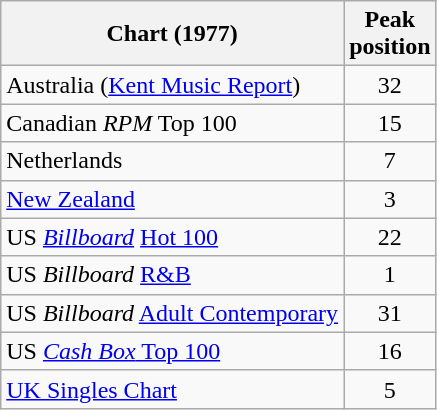<table class="wikitable sortable">
<tr>
<th align="left">Chart (1977)</th>
<th align="left">Peak<br>position</th>
</tr>
<tr>
<td>Australia (<a href='#'>Kent Music Report</a>)</td>
<td align="center">32</td>
</tr>
<tr>
<td align="left">Canadian <em>RPM</em> Top 100</td>
<td style="text-align:center;">15</td>
</tr>
<tr>
<td>Netherlands </td>
<td style="text-align:center;">7</td>
</tr>
<tr>
<td><a href='#'>New Zealand</a></td>
<td style="text-align:center;">3</td>
</tr>
<tr>
<td align="left">US <em><a href='#'>Billboard</a></em> <a href='#'>Hot 100</a></td>
<td style="text-align:center;">22</td>
</tr>
<tr>
<td align="left">US <em>Billboard</em> <a href='#'>R&B</a></td>
<td style="text-align:center;">1</td>
</tr>
<tr>
<td>US <em>Billboard</em> <a href='#'>Adult Contemporary</a></td>
<td align="center">31</td>
</tr>
<tr>
<td align="left">US <a href='#'><em>Cash Box</em> Top 100</a></td>
<td style="text-align:center;">16</td>
</tr>
<tr>
<td align="left"><a href='#'>UK Singles Chart</a></td>
<td style="text-align:center;">5</td>
</tr>
</table>
